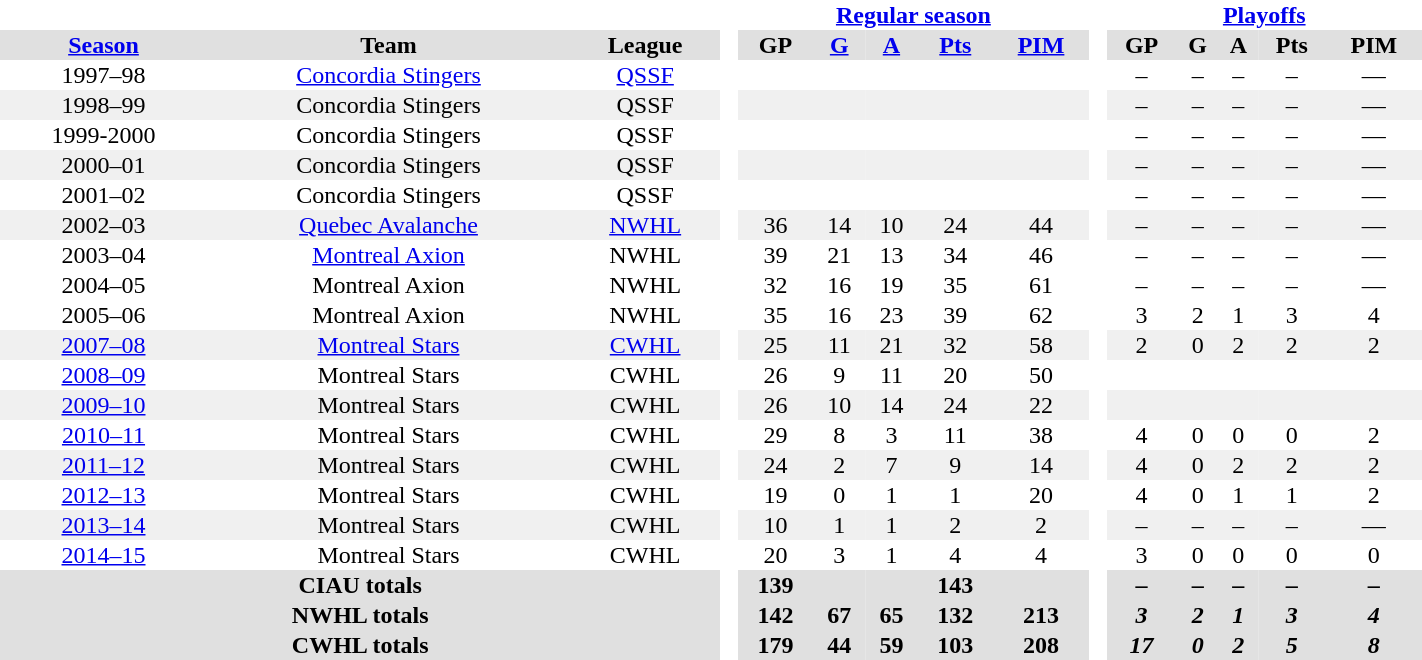<table border="0" cellpadding="1" cellspacing="0" width="75%" style="text-align:center">
<tr>
<th colspan="3" bgcolor="#ffffff"> </th>
<th rowspan="99" bgcolor="#ffffff"> </th>
<th colspan="5"><a href='#'>Regular season</a></th>
<th rowspan="99" bgcolor="#ffffff"> </th>
<th colspan="5"><a href='#'>Playoffs</a></th>
</tr>
<tr bgcolor="#e0e0e0">
<th><a href='#'>Season</a></th>
<th>Team</th>
<th>League</th>
<th>GP</th>
<th><a href='#'>G</a></th>
<th><a href='#'>A</a></th>
<th><a href='#'>Pts</a></th>
<th><a href='#'>PIM</a></th>
<th>GP</th>
<th>G</th>
<th>A</th>
<th>Pts</th>
<th>PIM</th>
</tr>
<tr>
<td>1997–98</td>
<td><a href='#'>Concordia Stingers</a></td>
<td><a href='#'>QSSF</a></td>
<td></td>
<td></td>
<td></td>
<td></td>
<td></td>
<td>–</td>
<td>–</td>
<td>–</td>
<td>–</td>
<td>—</td>
</tr>
<tr bgcolor="#f0f0f0">
<td>1998–99</td>
<td>Concordia Stingers</td>
<td>QSSF</td>
<td></td>
<td></td>
<td></td>
<td></td>
<td></td>
<td>–</td>
<td>–</td>
<td>–</td>
<td>–</td>
<td>—</td>
</tr>
<tr>
<td>1999-2000</td>
<td>Concordia Stingers</td>
<td>QSSF</td>
<td></td>
<td></td>
<td></td>
<td></td>
<td></td>
<td>–</td>
<td>–</td>
<td>–</td>
<td>–</td>
<td>—</td>
</tr>
<tr bgcolor="#f0f0f0">
<td>2000–01</td>
<td>Concordia Stingers</td>
<td>QSSF</td>
<td></td>
<td></td>
<td></td>
<td></td>
<td></td>
<td>–</td>
<td>–</td>
<td>–</td>
<td>–</td>
<td>—</td>
</tr>
<tr>
<td>2001–02</td>
<td>Concordia Stingers</td>
<td>QSSF</td>
<td></td>
<td></td>
<td></td>
<td></td>
<td></td>
<td>–</td>
<td>–</td>
<td>–</td>
<td>–</td>
<td>—</td>
</tr>
<tr bgcolor="#f0f0f0">
<td>2002–03</td>
<td><a href='#'>Quebec Avalanche</a></td>
<td><a href='#'>NWHL</a></td>
<td>36</td>
<td>14</td>
<td>10</td>
<td>24</td>
<td>44</td>
<td>–</td>
<td>–</td>
<td>–</td>
<td>–</td>
<td>—</td>
</tr>
<tr>
<td>2003–04</td>
<td><a href='#'>Montreal Axion</a></td>
<td>NWHL</td>
<td>39</td>
<td>21</td>
<td>13</td>
<td>34</td>
<td>46</td>
<td>–</td>
<td>–</td>
<td>–</td>
<td>–</td>
<td>—</td>
</tr>
<tr>
<td>2004–05</td>
<td>Montreal Axion</td>
<td>NWHL</td>
<td>32</td>
<td>16</td>
<td>19</td>
<td>35</td>
<td>61</td>
<td>–</td>
<td>–</td>
<td>–</td>
<td>–</td>
<td>—</td>
</tr>
<tr>
<td>2005–06</td>
<td>Montreal Axion</td>
<td>NWHL</td>
<td>35</td>
<td>16</td>
<td>23</td>
<td>39</td>
<td>62</td>
<td>3</td>
<td>2</td>
<td>1</td>
<td>3</td>
<td>4</td>
</tr>
<tr bgcolor="#f0f0f0">
<td><a href='#'>2007–08</a></td>
<td><a href='#'>Montreal Stars</a></td>
<td><a href='#'>CWHL</a></td>
<td>25</td>
<td>11</td>
<td>21</td>
<td>32</td>
<td>58</td>
<td>2</td>
<td>0</td>
<td>2</td>
<td>2</td>
<td>2</td>
</tr>
<tr>
<td><a href='#'>2008–09</a></td>
<td>Montreal Stars</td>
<td>CWHL</td>
<td>26</td>
<td>9</td>
<td>11</td>
<td>20</td>
<td>50</td>
<td></td>
<td></td>
<td></td>
<td></td>
<td></td>
</tr>
<tr bgcolor="#f0f0f0">
<td><a href='#'>2009–10</a></td>
<td>Montreal Stars</td>
<td>CWHL</td>
<td>26</td>
<td>10</td>
<td>14</td>
<td>24</td>
<td>22</td>
<td></td>
<td></td>
<td></td>
<td></td>
<td></td>
</tr>
<tr>
<td><a href='#'>2010–11</a></td>
<td>Montreal Stars</td>
<td>CWHL</td>
<td>29</td>
<td>8</td>
<td>3</td>
<td>11</td>
<td>38</td>
<td>4</td>
<td>0</td>
<td>0</td>
<td>0</td>
<td>2</td>
</tr>
<tr bgcolor="#f0f0f0">
<td><a href='#'>2011–12</a></td>
<td>Montreal Stars</td>
<td>CWHL</td>
<td>24</td>
<td>2</td>
<td>7</td>
<td>9</td>
<td>14</td>
<td>4</td>
<td>0</td>
<td>2</td>
<td>2</td>
<td>2</td>
</tr>
<tr>
<td><a href='#'>2012–13</a></td>
<td>Montreal Stars</td>
<td>CWHL</td>
<td>19</td>
<td>0</td>
<td>1</td>
<td>1</td>
<td>20</td>
<td>4</td>
<td>0</td>
<td>1</td>
<td>1</td>
<td>2</td>
</tr>
<tr bgcolor="#f0f0f0">
<td><a href='#'>2013–14</a></td>
<td>Montreal Stars</td>
<td>CWHL</td>
<td>10</td>
<td>1</td>
<td>1</td>
<td>2</td>
<td>2</td>
<td>–</td>
<td>–</td>
<td>–</td>
<td>–</td>
<td>—</td>
</tr>
<tr>
<td><a href='#'>2014–15</a></td>
<td>Montreal Stars</td>
<td>CWHL</td>
<td>20</td>
<td>3</td>
<td>1</td>
<td>4</td>
<td>4</td>
<td>3</td>
<td>0</td>
<td>0</td>
<td>0</td>
<td>0</td>
</tr>
<tr bgcolor="#e0e0e0">
<th colspan="3">CIAU totals</th>
<th>139</th>
<th></th>
<th></th>
<th>143</th>
<th></th>
<th>–</th>
<th>–</th>
<th>–</th>
<th>–</th>
<th>–</th>
</tr>
<tr bgcolor="#e0e0e0">
<th colspan="3">NWHL totals</th>
<th>142</th>
<th>67</th>
<th>65</th>
<th>132</th>
<th>213</th>
<th><em>3</em></th>
<th><em>2</em></th>
<th><em>1</em></th>
<th><em>3</em></th>
<th><em>4</em></th>
</tr>
<tr bgcolor="#e0e0e0">
<th colspan="3">CWHL totals</th>
<th>179</th>
<th>44</th>
<th>59</th>
<th>103</th>
<th>208</th>
<th><em>17</em></th>
<th><em>0</em></th>
<th><em>2</em></th>
<th><em>5</em></th>
<th><em>8</em></th>
</tr>
</table>
